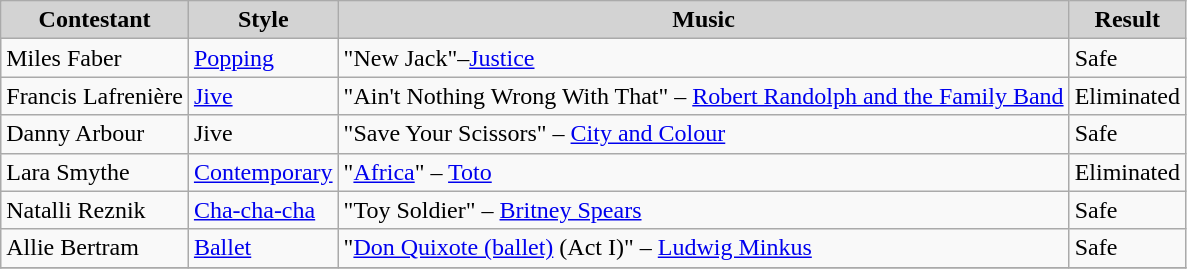<table class="wikitable">
<tr align="center" bgcolor="lightgrey">
<td><strong>Contestant</strong></td>
<td><strong>Style</strong></td>
<td><strong>Music</strong></td>
<td><strong>Result</strong></td>
</tr>
<tr>
<td>Miles Faber</td>
<td><a href='#'>Popping</a></td>
<td>"New Jack"–<a href='#'>Justice</a></td>
<td>Safe</td>
</tr>
<tr>
<td>Francis Lafrenière</td>
<td><a href='#'>Jive</a></td>
<td>"Ain't Nothing Wrong With That" – <a href='#'>Robert Randolph and the Family Band</a></td>
<td>Eliminated</td>
</tr>
<tr>
<td>Danny Arbour</td>
<td>Jive</td>
<td>"Save Your Scissors" – <a href='#'>City and Colour</a></td>
<td>Safe</td>
</tr>
<tr>
<td>Lara Smythe</td>
<td><a href='#'>Contemporary</a></td>
<td>"<a href='#'>Africa</a>" – <a href='#'>Toto</a></td>
<td>Eliminated</td>
</tr>
<tr>
<td>Natalli Reznik</td>
<td><a href='#'>Cha-cha-cha</a></td>
<td>"Toy Soldier" – <a href='#'>Britney Spears</a></td>
<td>Safe</td>
</tr>
<tr>
<td>Allie Bertram</td>
<td><a href='#'>Ballet</a></td>
<td>"<a href='#'>Don Quixote (ballet)</a> (Act I)" – <a href='#'>Ludwig Minkus</a></td>
<td>Safe</td>
</tr>
<tr>
</tr>
</table>
